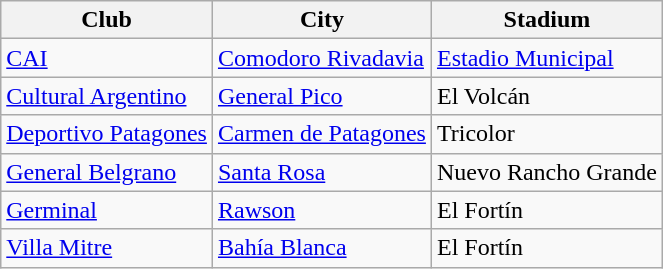<table class="wikitable sortable">
<tr>
<th>Club</th>
<th>City</th>
<th>Stadium</th>
</tr>
<tr>
<td> <a href='#'>CAI</a></td>
<td><a href='#'>Comodoro Rivadavia</a></td>
<td><a href='#'>Estadio Municipal</a></td>
</tr>
<tr>
<td> <a href='#'>Cultural Argentino</a></td>
<td><a href='#'>General Pico</a></td>
<td>El Volcán</td>
</tr>
<tr>
<td> <a href='#'>Deportivo Patagones</a></td>
<td><a href='#'>Carmen de Patagones</a></td>
<td>Tricolor</td>
</tr>
<tr>
<td> <a href='#'>General Belgrano</a></td>
<td><a href='#'>Santa Rosa</a></td>
<td>Nuevo Rancho Grande</td>
</tr>
<tr>
<td> <a href='#'>Germinal</a></td>
<td><a href='#'>Rawson</a></td>
<td>El Fortín</td>
</tr>
<tr>
<td> <a href='#'>Villa Mitre</a></td>
<td><a href='#'>Bahía Blanca</a></td>
<td>El Fortín</td>
</tr>
</table>
